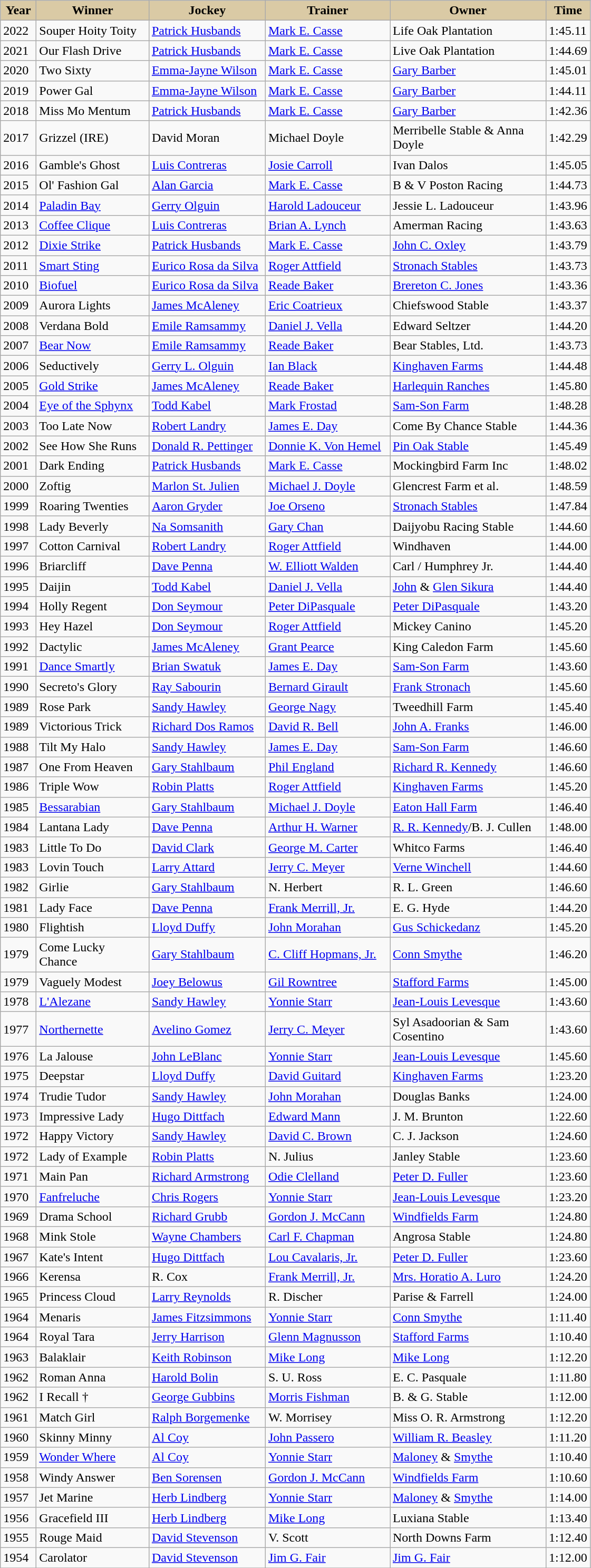<table class="wikitable sortable">
<tr>
<th style="background-color:#DACAA5; width:38px">Year <br></th>
<th style="background-color:#DACAA5; width:135px">Winner <br></th>
<th style="background-color:#DACAA5; width:140px">Jockey <br></th>
<th style="background-color:#DACAA5; width:150px">Trainer <br></th>
<th style="background-color:#DACAA5; width:190px">Owner <br></th>
<th style="background-color:#DACAA5">Time</th>
</tr>
<tr>
<td>2022</td>
<td>Souper Hoity Toity</td>
<td><a href='#'>Patrick Husbands</a></td>
<td><a href='#'>Mark E. Casse</a></td>
<td>Life Oak Plantation</td>
<td>1:45.11</td>
</tr>
<tr>
<td>2021</td>
<td>Our Flash Drive</td>
<td><a href='#'>Patrick Husbands</a></td>
<td><a href='#'>Mark E. Casse</a></td>
<td>Live Oak Plantation</td>
<td>1:44.69</td>
</tr>
<tr>
<td>2020</td>
<td>Two Sixty</td>
<td><a href='#'>Emma-Jayne Wilson</a></td>
<td><a href='#'>Mark E. Casse</a></td>
<td><a href='#'>Gary Barber</a></td>
<td>1:45.01</td>
</tr>
<tr>
<td>2019</td>
<td>Power Gal</td>
<td><a href='#'>Emma-Jayne Wilson</a></td>
<td><a href='#'>Mark E. Casse</a></td>
<td><a href='#'>Gary Barber</a></td>
<td>1:44.11</td>
</tr>
<tr>
<td>2018</td>
<td>Miss Mo Mentum</td>
<td><a href='#'>Patrick Husbands</a></td>
<td><a href='#'>Mark E. Casse</a></td>
<td><a href='#'>Gary Barber</a></td>
<td>1:42.36</td>
</tr>
<tr>
<td>2017</td>
<td>Grizzel (IRE)</td>
<td>David Moran</td>
<td>Michael Doyle</td>
<td>Merribelle Stable & Anna Doyle</td>
<td>1:42.29</td>
</tr>
<tr>
<td>2016</td>
<td>Gamble's Ghost</td>
<td><a href='#'>Luis Contreras</a></td>
<td><a href='#'>Josie Carroll</a></td>
<td>Ivan Dalos</td>
<td>1:45.05</td>
</tr>
<tr>
<td>2015</td>
<td>Ol' Fashion Gal</td>
<td><a href='#'>Alan Garcia</a></td>
<td><a href='#'>Mark E. Casse</a></td>
<td>B & V Poston Racing</td>
<td>1:44.73</td>
</tr>
<tr>
<td>2014</td>
<td><a href='#'>Paladin Bay</a></td>
<td><a href='#'>Gerry Olguin</a></td>
<td><a href='#'>Harold Ladouceur</a></td>
<td>Jessie L. Ladouceur</td>
<td>1:43.96</td>
</tr>
<tr>
<td>2013</td>
<td><a href='#'>Coffee Clique</a></td>
<td><a href='#'>Luis Contreras</a></td>
<td><a href='#'>Brian A. Lynch</a></td>
<td>Amerman Racing</td>
<td>1:43.63</td>
</tr>
<tr>
<td>2012</td>
<td><a href='#'>Dixie Strike</a></td>
<td><a href='#'>Patrick Husbands</a></td>
<td><a href='#'>Mark E. Casse</a></td>
<td><a href='#'>John C. Oxley</a></td>
<td>1:43.79</td>
</tr>
<tr>
<td>2011</td>
<td><a href='#'>Smart Sting</a></td>
<td><a href='#'>Eurico Rosa da Silva</a></td>
<td><a href='#'>Roger Attfield</a></td>
<td><a href='#'>Stronach Stables</a></td>
<td>1:43.73</td>
</tr>
<tr>
<td>2010</td>
<td><a href='#'>Biofuel</a></td>
<td><a href='#'>Eurico Rosa da Silva</a></td>
<td><a href='#'>Reade Baker</a></td>
<td><a href='#'>Brereton C. Jones</a></td>
<td>1:43.36</td>
</tr>
<tr>
<td>2009</td>
<td>Aurora Lights</td>
<td><a href='#'>James McAleney</a></td>
<td><a href='#'>Eric Coatrieux</a></td>
<td>Chiefswood Stable</td>
<td>1:43.37</td>
</tr>
<tr>
<td>2008</td>
<td>Verdana Bold</td>
<td><a href='#'>Emile Ramsammy</a></td>
<td><a href='#'>Daniel J. Vella</a></td>
<td>Edward Seltzer</td>
<td>1:44.20</td>
</tr>
<tr>
<td>2007</td>
<td><a href='#'>Bear Now</a></td>
<td><a href='#'>Emile Ramsammy</a></td>
<td><a href='#'>Reade Baker</a></td>
<td>Bear Stables, Ltd.</td>
<td>1:43.73</td>
</tr>
<tr>
<td>2006</td>
<td>Seductively</td>
<td><a href='#'>Gerry L. Olguin</a></td>
<td><a href='#'>Ian Black</a></td>
<td><a href='#'>Kinghaven Farms</a></td>
<td>1:44.48</td>
</tr>
<tr>
<td>2005</td>
<td><a href='#'>Gold Strike</a></td>
<td><a href='#'>James McAleney</a></td>
<td><a href='#'>Reade Baker</a></td>
<td><a href='#'>Harlequin Ranches</a></td>
<td>1:45.80</td>
</tr>
<tr>
<td>2004</td>
<td><a href='#'>Eye of the Sphynx</a></td>
<td><a href='#'>Todd Kabel</a></td>
<td><a href='#'>Mark Frostad</a></td>
<td><a href='#'>Sam-Son Farm</a></td>
<td>1:48.28</td>
</tr>
<tr>
<td>2003</td>
<td>Too Late Now</td>
<td><a href='#'>Robert Landry</a></td>
<td><a href='#'>James E. Day</a></td>
<td>Come By Chance Stable</td>
<td>1:44.36</td>
</tr>
<tr>
<td>2002</td>
<td>See How She Runs</td>
<td><a href='#'>Donald R. Pettinger</a></td>
<td><a href='#'>Donnie K. Von Hemel</a></td>
<td><a href='#'>Pin Oak Stable</a></td>
<td>1:45.49</td>
</tr>
<tr>
<td>2001</td>
<td>Dark Ending</td>
<td><a href='#'>Patrick Husbands</a></td>
<td><a href='#'>Mark E. Casse</a></td>
<td>Mockingbird Farm Inc</td>
<td>1:48.02</td>
</tr>
<tr>
<td>2000</td>
<td>Zoftig</td>
<td><a href='#'>Marlon St. Julien</a></td>
<td><a href='#'>Michael J. Doyle</a></td>
<td>Glencrest Farm et al.</td>
<td>1:48.59</td>
</tr>
<tr>
<td>1999</td>
<td>Roaring Twenties</td>
<td><a href='#'>Aaron Gryder</a></td>
<td><a href='#'>Joe Orseno</a></td>
<td><a href='#'>Stronach Stables</a></td>
<td>1:47.84</td>
</tr>
<tr>
<td>1998</td>
<td>Lady Beverly</td>
<td><a href='#'>Na Somsanith</a></td>
<td><a href='#'>Gary Chan</a></td>
<td>Daijyobu Racing Stable</td>
<td>1:44.60</td>
</tr>
<tr>
<td>1997</td>
<td>Cotton Carnival</td>
<td><a href='#'>Robert Landry</a></td>
<td><a href='#'>Roger Attfield</a></td>
<td>Windhaven</td>
<td>1:44.00</td>
</tr>
<tr>
<td>1996</td>
<td>Briarcliff</td>
<td><a href='#'>Dave Penna</a></td>
<td><a href='#'>W. Elliott Walden</a></td>
<td>Carl / Humphrey Jr.</td>
<td>1:44.40</td>
</tr>
<tr>
<td>1995</td>
<td>Daijin</td>
<td><a href='#'>Todd Kabel</a></td>
<td><a href='#'>Daniel J. Vella</a></td>
<td><a href='#'>John</a> & <a href='#'>Glen Sikura</a></td>
<td>1:44.40</td>
</tr>
<tr>
<td>1994</td>
<td>Holly Regent</td>
<td><a href='#'>Don Seymour</a></td>
<td><a href='#'>Peter DiPasquale</a></td>
<td><a href='#'>Peter DiPasquale</a></td>
<td>1:43.20</td>
</tr>
<tr>
<td>1993</td>
<td>Hey Hazel</td>
<td><a href='#'>Don Seymour</a></td>
<td><a href='#'>Roger Attfield</a></td>
<td>Mickey Canino</td>
<td>1:45.20</td>
</tr>
<tr>
<td>1992</td>
<td>Dactylic</td>
<td><a href='#'>James McAleney</a></td>
<td><a href='#'>Grant Pearce</a></td>
<td>King Caledon Farm</td>
<td>1:45.60</td>
</tr>
<tr>
<td>1991</td>
<td><a href='#'>Dance Smartly</a></td>
<td><a href='#'>Brian Swatuk</a></td>
<td><a href='#'>James E. Day</a></td>
<td><a href='#'>Sam-Son Farm</a></td>
<td>1:43.60</td>
</tr>
<tr>
<td>1990</td>
<td>Secreto's Glory</td>
<td><a href='#'>Ray Sabourin</a></td>
<td><a href='#'>Bernard Girault</a></td>
<td><a href='#'>Frank Stronach</a></td>
<td>1:45.60</td>
</tr>
<tr>
<td>1989</td>
<td>Rose Park</td>
<td><a href='#'>Sandy Hawley</a></td>
<td><a href='#'>George Nagy</a></td>
<td>Tweedhill Farm</td>
<td>1:45.40</td>
</tr>
<tr>
<td>1989</td>
<td>Victorious Trick</td>
<td><a href='#'>Richard Dos Ramos</a></td>
<td><a href='#'>David R. Bell</a></td>
<td><a href='#'>John A. Franks</a></td>
<td>1:46.00</td>
</tr>
<tr>
<td>1988</td>
<td>Tilt My Halo</td>
<td><a href='#'>Sandy Hawley</a></td>
<td><a href='#'>James E. Day</a></td>
<td><a href='#'>Sam-Son Farm</a></td>
<td>1:46.60</td>
</tr>
<tr>
<td>1987</td>
<td>One From Heaven</td>
<td><a href='#'>Gary Stahlbaum</a></td>
<td><a href='#'>Phil England</a></td>
<td><a href='#'>Richard R. Kennedy</a></td>
<td>1:46.60</td>
</tr>
<tr>
<td>1986</td>
<td>Triple Wow</td>
<td><a href='#'>Robin Platts</a></td>
<td><a href='#'>Roger Attfield</a></td>
<td><a href='#'>Kinghaven Farms</a></td>
<td>1:45.20</td>
</tr>
<tr>
<td>1985</td>
<td><a href='#'>Bessarabian</a></td>
<td><a href='#'>Gary Stahlbaum</a></td>
<td><a href='#'>Michael J. Doyle</a></td>
<td><a href='#'>Eaton Hall Farm</a></td>
<td>1:46.40</td>
</tr>
<tr>
<td>1984</td>
<td>Lantana Lady</td>
<td><a href='#'>Dave Penna</a></td>
<td><a href='#'>Arthur H. Warner</a></td>
<td><a href='#'>R. R. Kennedy</a>/B. J. Cullen</td>
<td>1:48.00</td>
</tr>
<tr>
<td>1983</td>
<td>Little To Do</td>
<td><a href='#'>David Clark</a></td>
<td><a href='#'>George M. Carter</a></td>
<td>Whitco Farms</td>
<td>1:46.40</td>
</tr>
<tr>
<td>1983</td>
<td>Lovin Touch</td>
<td><a href='#'>Larry Attard</a></td>
<td><a href='#'>Jerry C. Meyer</a></td>
<td><a href='#'>Verne Winchell</a></td>
<td>1:44.60</td>
</tr>
<tr>
<td>1982</td>
<td>Girlie</td>
<td><a href='#'>Gary Stahlbaum</a></td>
<td>N. Herbert</td>
<td>R. L. Green</td>
<td>1:46.60</td>
</tr>
<tr>
<td>1981</td>
<td>Lady Face</td>
<td><a href='#'>Dave Penna</a></td>
<td><a href='#'>Frank Merrill, Jr.</a></td>
<td>E. G. Hyde</td>
<td>1:44.20</td>
</tr>
<tr>
<td>1980</td>
<td>Flightish</td>
<td><a href='#'>Lloyd Duffy</a></td>
<td><a href='#'>John Morahan</a></td>
<td><a href='#'>Gus Schickedanz</a></td>
<td>1:45.20</td>
</tr>
<tr>
<td>1979</td>
<td>Come Lucky Chance</td>
<td><a href='#'>Gary Stahlbaum</a></td>
<td><a href='#'>C. Cliff Hopmans, Jr.</a></td>
<td><a href='#'>Conn Smythe</a></td>
<td>1:46.20</td>
</tr>
<tr>
<td>1979</td>
<td>Vaguely Modest</td>
<td><a href='#'>Joey Belowus</a></td>
<td><a href='#'>Gil Rowntree</a></td>
<td><a href='#'>Stafford Farms</a></td>
<td>1:45.00</td>
</tr>
<tr>
<td>1978</td>
<td><a href='#'>L'Alezane</a></td>
<td><a href='#'>Sandy Hawley</a></td>
<td><a href='#'>Yonnie Starr</a></td>
<td><a href='#'>Jean-Louis Levesque</a></td>
<td>1:43.60</td>
</tr>
<tr>
<td>1977</td>
<td><a href='#'>Northernette</a></td>
<td><a href='#'>Avelino Gomez</a></td>
<td><a href='#'>Jerry C. Meyer</a></td>
<td>Syl Asadoorian & Sam Cosentino</td>
<td>1:43.60</td>
</tr>
<tr>
<td>1976</td>
<td>La Jalouse</td>
<td><a href='#'>John LeBlanc</a></td>
<td><a href='#'>Yonnie Starr</a></td>
<td><a href='#'>Jean-Louis Levesque</a></td>
<td>1:45.60</td>
</tr>
<tr>
<td>1975</td>
<td>Deepstar</td>
<td><a href='#'>Lloyd Duffy</a></td>
<td><a href='#'>David Guitard</a></td>
<td><a href='#'>Kinghaven Farms</a></td>
<td>1:23.20</td>
</tr>
<tr>
<td>1974</td>
<td>Trudie Tudor</td>
<td><a href='#'>Sandy Hawley</a></td>
<td><a href='#'>John Morahan</a></td>
<td>Douglas Banks</td>
<td>1:24.00</td>
</tr>
<tr>
<td>1973</td>
<td>Impressive Lady</td>
<td><a href='#'>Hugo Dittfach</a></td>
<td><a href='#'>Edward Mann</a></td>
<td>J. M. Brunton</td>
<td>1:22.60</td>
</tr>
<tr>
<td>1972</td>
<td>Happy Victory</td>
<td><a href='#'>Sandy Hawley</a></td>
<td><a href='#'>David C. Brown</a></td>
<td>C. J. Jackson</td>
<td>1:24.60</td>
</tr>
<tr>
<td>1972</td>
<td>Lady of Example</td>
<td><a href='#'>Robin Platts</a></td>
<td>N. Julius</td>
<td>Janley Stable</td>
<td>1:23.60</td>
</tr>
<tr>
<td>1971</td>
<td>Main Pan</td>
<td><a href='#'>Richard Armstrong</a></td>
<td><a href='#'>Odie Clelland</a></td>
<td><a href='#'>Peter D. Fuller</a></td>
<td>1:23.60</td>
</tr>
<tr>
<td>1970</td>
<td><a href='#'>Fanfreluche</a></td>
<td><a href='#'>Chris Rogers</a></td>
<td><a href='#'>Yonnie Starr</a></td>
<td><a href='#'>Jean-Louis Levesque</a></td>
<td>1:23.20</td>
</tr>
<tr>
<td>1969</td>
<td>Drama School</td>
<td><a href='#'>Richard Grubb</a></td>
<td><a href='#'>Gordon J. McCann</a></td>
<td><a href='#'>Windfields Farm</a></td>
<td>1:24.80</td>
</tr>
<tr>
<td>1968</td>
<td>Mink Stole</td>
<td><a href='#'>Wayne Chambers</a></td>
<td><a href='#'>Carl F. Chapman</a></td>
<td>Angrosa Stable</td>
<td>1:24.80</td>
</tr>
<tr>
<td>1967</td>
<td>Kate's Intent</td>
<td><a href='#'>Hugo Dittfach</a></td>
<td><a href='#'>Lou Cavalaris, Jr.</a></td>
<td><a href='#'>Peter D. Fuller</a></td>
<td>1:23.60</td>
</tr>
<tr>
<td>1966</td>
<td>Kerensa</td>
<td>R. Cox</td>
<td><a href='#'>Frank Merrill, Jr.</a></td>
<td><a href='#'>Mrs. Horatio A. Luro</a></td>
<td>1:24.20</td>
</tr>
<tr>
<td>1965</td>
<td>Princess Cloud</td>
<td><a href='#'>Larry Reynolds</a></td>
<td>R. Discher</td>
<td>Parise & Farrell</td>
<td>1:24.00</td>
</tr>
<tr>
<td>1964</td>
<td>Menaris</td>
<td><a href='#'>James Fitzsimmons</a></td>
<td><a href='#'>Yonnie Starr</a></td>
<td><a href='#'>Conn Smythe</a></td>
<td>1:11.40</td>
</tr>
<tr>
<td>1964</td>
<td>Royal Tara</td>
<td><a href='#'>Jerry Harrison</a></td>
<td><a href='#'>Glenn Magnusson</a></td>
<td><a href='#'>Stafford Farms</a></td>
<td>1:10.40</td>
</tr>
<tr>
<td>1963</td>
<td>Balaklair</td>
<td><a href='#'>Keith Robinson</a></td>
<td><a href='#'>Mike Long</a></td>
<td><a href='#'>Mike Long</a></td>
<td>1:12.20</td>
</tr>
<tr>
<td>1962</td>
<td>Roman Anna</td>
<td><a href='#'>Harold Bolin</a></td>
<td>S. U. Ross</td>
<td>E. C. Pasquale</td>
<td>1:11.80</td>
</tr>
<tr>
<td>1962</td>
<td>I Recall †</td>
<td><a href='#'>George Gubbins</a></td>
<td><a href='#'>Morris Fishman</a></td>
<td>B. & G. Stable</td>
<td>1:12.00</td>
</tr>
<tr>
<td>1961</td>
<td>Match Girl</td>
<td><a href='#'>Ralph Borgemenke</a></td>
<td>W. Morrisey</td>
<td>Miss O. R. Armstrong</td>
<td>1:12.20</td>
</tr>
<tr>
<td>1960</td>
<td>Skinny Minny</td>
<td><a href='#'>Al Coy</a></td>
<td><a href='#'>John Passero</a></td>
<td><a href='#'>William R. Beasley</a></td>
<td>1:11.20</td>
</tr>
<tr>
<td>1959</td>
<td><a href='#'>Wonder Where</a></td>
<td><a href='#'>Al Coy</a></td>
<td><a href='#'>Yonnie Starr</a></td>
<td><a href='#'>Maloney</a> & <a href='#'>Smythe</a></td>
<td>1:10.40</td>
</tr>
<tr>
<td>1958</td>
<td>Windy Answer</td>
<td><a href='#'>Ben Sorensen</a></td>
<td><a href='#'>Gordon J. McCann</a></td>
<td><a href='#'>Windfields Farm</a></td>
<td>1:10.60</td>
</tr>
<tr>
<td>1957</td>
<td>Jet Marine</td>
<td><a href='#'>Herb Lindberg</a></td>
<td><a href='#'>Yonnie Starr</a></td>
<td><a href='#'>Maloney</a> & <a href='#'>Smythe</a></td>
<td>1:14.00</td>
</tr>
<tr>
<td>1956</td>
<td>Gracefield III</td>
<td><a href='#'>Herb Lindberg</a></td>
<td><a href='#'>Mike Long</a></td>
<td>Luxiana Stable</td>
<td>1:13.40</td>
</tr>
<tr>
<td>1955</td>
<td>Rouge Maid</td>
<td><a href='#'>David Stevenson</a></td>
<td>V. Scott</td>
<td>North Downs Farm</td>
<td>1:12.40</td>
</tr>
<tr>
<td>1954</td>
<td>Carolator</td>
<td><a href='#'>David Stevenson</a></td>
<td><a href='#'>Jim G. Fair</a></td>
<td><a href='#'>Jim G. Fair</a></td>
<td>1:12.00</td>
</tr>
<tr>
</tr>
</table>
